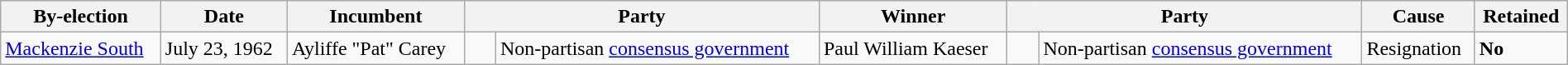<table class=wikitable style="width:100%">
<tr>
<th>By-election</th>
<th>Date</th>
<th>Incumbent</th>
<th colspan=2>Party</th>
<th>Winner</th>
<th colspan=2>Party</th>
<th>Cause</th>
<th>Retained</th>
</tr>
<tr>
<td><a href='#'>Mackenzie South</a></td>
<td>July 23, 1962</td>
<td>Ayliffe "Pat" Carey</td>
<td>    </td>
<td>Non-partisan <a href='#'>consensus government</a></td>
<td>Paul William Kaeser</td>
<td>    </td>
<td>Non-partisan <a href='#'>consensus government</a></td>
<td>Resignation</td>
<td><strong>No</strong></td>
</tr>
</table>
